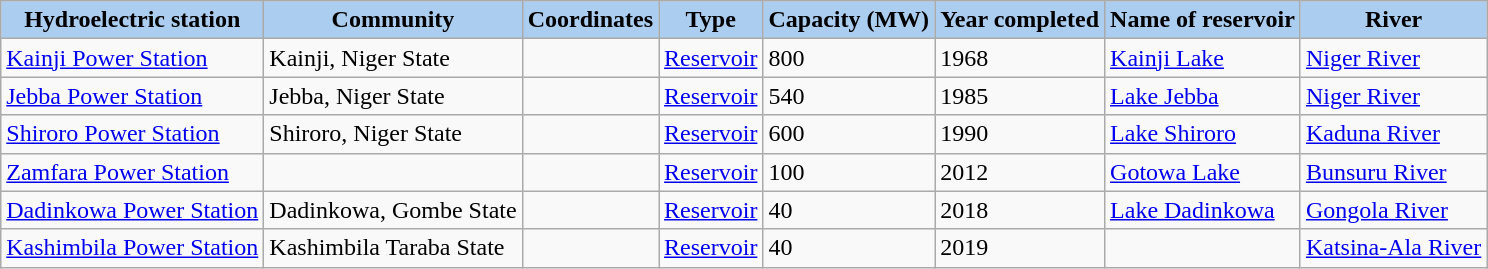<table class="wikitable sortable">
<tr>
<th style="background-color:#ABCDEF;">Hydroelectric station</th>
<th style="background-color:#ABCDEF;">Community</th>
<th style="background-color:#ABCDEF;">Coordinates</th>
<th style="background-color:#ABCDEF;">Type</th>
<th style="background-color:#ABCDEF;">Capacity (MW)</th>
<th style="background-color:#ABCDEF;">Year completed</th>
<th style="background-color:#ABCDEF;">Name of reservoir</th>
<th style="background-color:#ABCDEF;">River</th>
</tr>
<tr>
<td><a href='#'>Kainji Power Station</a></td>
<td>Kainji, Niger State</td>
<td></td>
<td><a href='#'>Reservoir</a></td>
<td>800</td>
<td>1968</td>
<td><a href='#'>Kainji Lake</a></td>
<td><a href='#'>Niger River</a></td>
</tr>
<tr>
<td><a href='#'>Jebba Power Station</a></td>
<td>Jebba, Niger State</td>
<td></td>
<td><a href='#'>Reservoir</a></td>
<td>540</td>
<td>1985</td>
<td><a href='#'>Lake Jebba</a></td>
<td><a href='#'>Niger River</a></td>
</tr>
<tr>
<td><a href='#'>Shiroro Power Station</a></td>
<td>Shiroro, Niger State</td>
<td></td>
<td><a href='#'>Reservoir</a></td>
<td>600</td>
<td>1990</td>
<td><a href='#'>Lake Shiroro</a></td>
<td><a href='#'>Kaduna River</a></td>
</tr>
<tr>
<td><a href='#'>Zamfara Power Station</a></td>
<td></td>
<td></td>
<td><a href='#'>Reservoir</a></td>
<td>100</td>
<td>2012</td>
<td><a href='#'>Gotowa Lake</a></td>
<td><a href='#'>Bunsuru River</a></td>
</tr>
<tr>
<td><a href='#'>Dadinkowa Power Station</a></td>
<td>Dadinkowa, Gombe State</td>
<td></td>
<td><a href='#'>Reservoir</a></td>
<td>40</td>
<td>2018</td>
<td><a href='#'>Lake Dadinkowa</a></td>
<td><a href='#'>Gongola River</a></td>
</tr>
<tr>
<td><a href='#'>Kashimbila Power Station</a></td>
<td>Kashimbila Taraba State</td>
<td></td>
<td><a href='#'>Reservoir</a></td>
<td>40</td>
<td>2019</td>
<td></td>
<td><a href='#'>Katsina-Ala River</a></td>
</tr>
</table>
